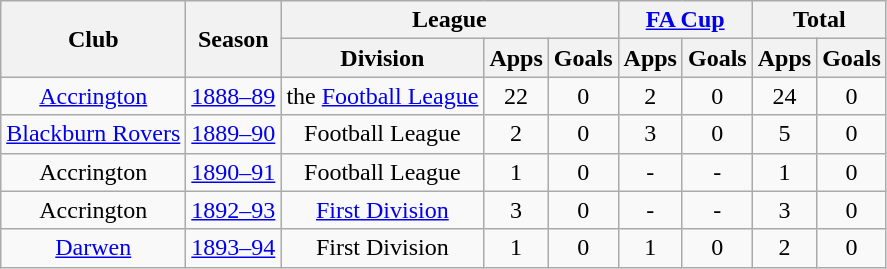<table class="wikitable" style="text-align:center">
<tr>
<th rowspan="2">Club</th>
<th rowspan="2">Season</th>
<th colspan="3">League</th>
<th colspan="2"><a href='#'>FA Cup</a></th>
<th colspan="2">Total</th>
</tr>
<tr>
<th>Division</th>
<th>Apps</th>
<th>Goals</th>
<th>Apps</th>
<th>Goals</th>
<th>Apps</th>
<th>Goals</th>
</tr>
<tr>
<td><a href='#'>Accrington</a></td>
<td><a href='#'>1888–89</a></td>
<td>the <a href='#'>Football League</a></td>
<td>22</td>
<td>0</td>
<td>2</td>
<td>0</td>
<td>24</td>
<td>0</td>
</tr>
<tr>
<td><a href='#'>Blackburn Rovers</a></td>
<td><a href='#'>1889–90</a></td>
<td>Football League</td>
<td>2</td>
<td>0</td>
<td>3</td>
<td>0</td>
<td>5</td>
<td>0</td>
</tr>
<tr>
<td>Accrington</td>
<td><a href='#'>1890–91</a></td>
<td>Football League</td>
<td>1</td>
<td>0</td>
<td>-</td>
<td>-</td>
<td>1</td>
<td>0</td>
</tr>
<tr>
<td>Accrington</td>
<td><a href='#'>1892–93</a></td>
<td><a href='#'>First Division</a></td>
<td>3</td>
<td>0</td>
<td>-</td>
<td>-</td>
<td>3</td>
<td>0</td>
</tr>
<tr>
<td><a href='#'>Darwen</a></td>
<td><a href='#'>1893–94</a></td>
<td>First Division</td>
<td>1</td>
<td>0</td>
<td>1</td>
<td>0</td>
<td>2</td>
<td>0</td>
</tr>
</table>
